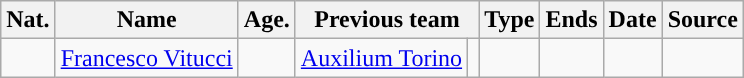<table class="wikitable sortable">
<tr>
<th>Nat.</th>
<th>Name</th>
<th>Age.</th>
<th colspan=2>Previous team</th>
<th>Type</th>
<th>Ends</th>
<th>Date</th>
<th>Source</th>
</tr>
<tr>
<td></td>
<td><a href='#'>Francesco Vitucci</a></td>
<td></td>
<td><a href='#'>Auxilium Torino</a></td>
<td></td>
<td></td>
<td></td>
<td></td>
<td></td>
</tr>
</table>
